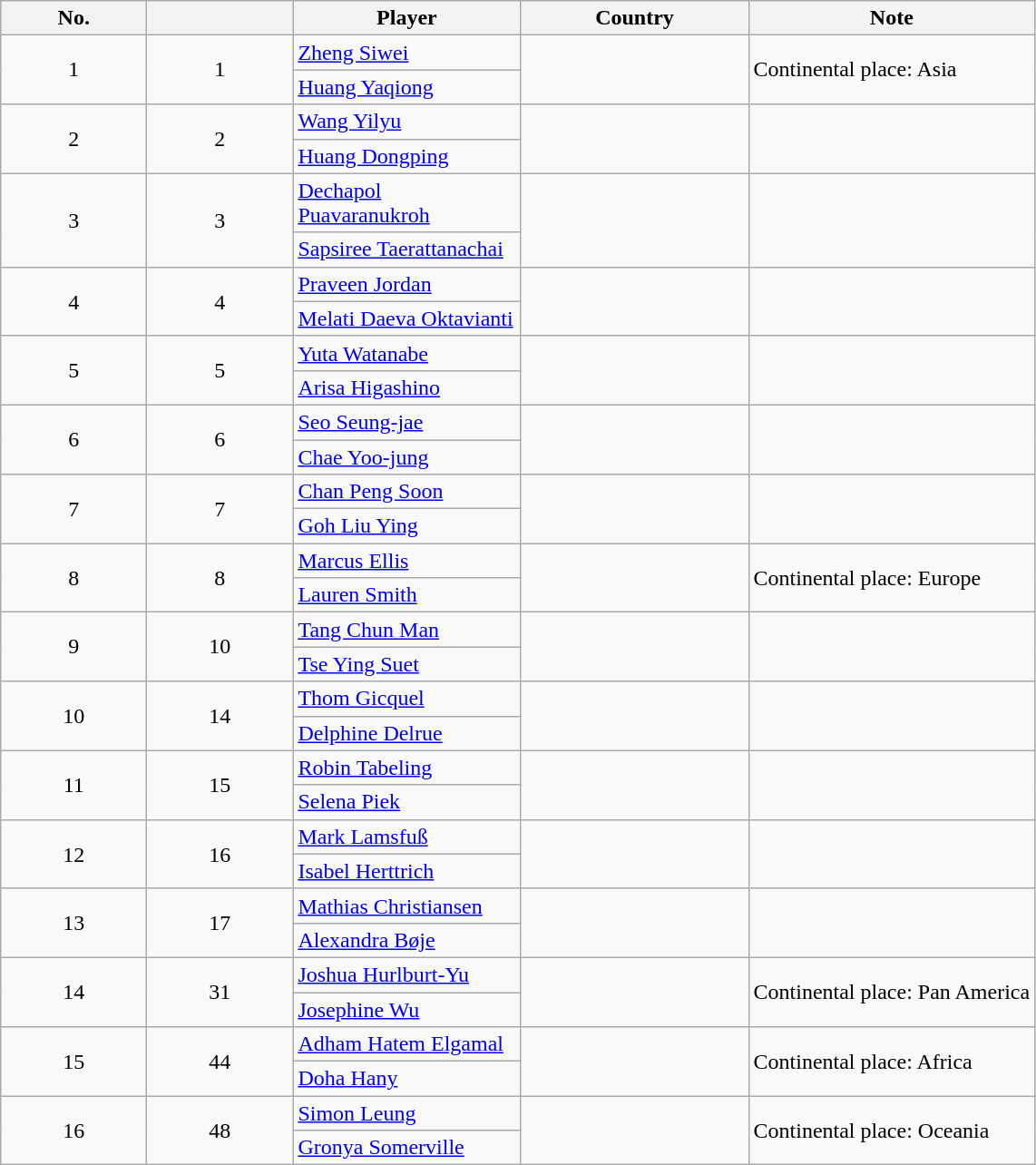<table class="wikitable sortable" style="text-align:center">
<tr>
<th width="100">No.</th>
<th width="100"></th>
<th width="160">Player</th>
<th width="160">Country</th>
<th>Note</th>
</tr>
<tr>
<td rowspan="2">1</td>
<td rowspan="2">1</td>
<td align="left"><a href='#'>Zheng Siwei</a></td>
<td rowspan="2" align="left"></td>
<td rowspan="2" align="left">Continental place: Asia</td>
</tr>
<tr>
<td align="left"><a href='#'>Huang Yaqiong</a></td>
</tr>
<tr>
<td rowspan="2">2</td>
<td rowspan="2">2</td>
<td align="left"><a href='#'>Wang Yilyu</a></td>
<td rowspan="2" align="left"></td>
<td rowspan="2"></td>
</tr>
<tr>
<td align="left"><a href='#'>Huang Dongping</a></td>
</tr>
<tr>
<td rowspan="2">3</td>
<td rowspan="2">3</td>
<td align="left"><a href='#'>Dechapol Puavaranukroh</a></td>
<td rowspan="2" align="left"></td>
<td rowspan="2"></td>
</tr>
<tr>
<td align="left"><a href='#'>Sapsiree Taerattanachai</a></td>
</tr>
<tr>
<td rowspan="2">4</td>
<td rowspan="2">4</td>
<td align="left"><a href='#'>Praveen Jordan</a></td>
<td rowspan="2" align="left"></td>
<td rowspan="2"></td>
</tr>
<tr>
<td align="left"><a href='#'>Melati Daeva Oktavianti</a></td>
</tr>
<tr>
<td rowspan="2">5</td>
<td rowspan="2">5</td>
<td align="left"><a href='#'>Yuta Watanabe</a></td>
<td rowspan="2" align="left"></td>
<td rowspan="2"></td>
</tr>
<tr>
<td align="left"><a href='#'>Arisa Higashino</a></td>
</tr>
<tr>
<td rowspan="2">6</td>
<td rowspan="2">6</td>
<td align="left"><a href='#'>Seo Seung-jae</a></td>
<td rowspan="2" align="left"></td>
<td rowspan="2"></td>
</tr>
<tr>
<td align="left"><a href='#'>Chae Yoo-jung</a></td>
</tr>
<tr>
<td rowspan="2">7</td>
<td rowspan="2">7</td>
<td align="left"><a href='#'>Chan Peng Soon</a></td>
<td rowspan="2" align="left"></td>
<td rowspan="2"></td>
</tr>
<tr>
<td align="left"><a href='#'>Goh Liu Ying</a></td>
</tr>
<tr>
<td rowspan="2">8</td>
<td rowspan="2">8</td>
<td align="left"><a href='#'>Marcus Ellis</a></td>
<td rowspan="2" align="left"></td>
<td rowspan="2" align="left">Continental place: Europe</td>
</tr>
<tr>
<td align="left"><a href='#'>Lauren Smith</a></td>
</tr>
<tr>
<td rowspan="2">9</td>
<td rowspan="2">10</td>
<td align="left"><a href='#'>Tang Chun Man</a></td>
<td rowspan="2" align="left"></td>
<td rowspan="2"></td>
</tr>
<tr>
<td align="left"><a href='#'>Tse Ying Suet</a></td>
</tr>
<tr>
<td rowspan="2">10</td>
<td rowspan="2">14</td>
<td align="left"><a href='#'>Thom Gicquel</a></td>
<td rowspan="2" align="left"></td>
<td rowspan="2"></td>
</tr>
<tr>
<td align="left"><a href='#'>Delphine Delrue</a></td>
</tr>
<tr>
<td rowspan="2">11</td>
<td rowspan="2">15</td>
<td align="left"><a href='#'>Robin Tabeling</a></td>
<td rowspan="2" align="left"></td>
<td rowspan="2"></td>
</tr>
<tr>
<td align="left"><a href='#'>Selena Piek</a></td>
</tr>
<tr>
<td rowspan="2">12</td>
<td rowspan="2">16</td>
<td align="left"><a href='#'>Mark Lamsfuß</a></td>
<td rowspan="2" align="left"></td>
<td rowspan="2"></td>
</tr>
<tr>
<td align="left"><a href='#'>Isabel Herttrich</a></td>
</tr>
<tr>
<td rowspan="2">13</td>
<td rowspan="2">17</td>
<td align="left"><a href='#'>Mathias Christiansen</a></td>
<td rowspan="2" align="left"></td>
<td rowspan="2"></td>
</tr>
<tr>
<td align="left"><a href='#'>Alexandra Bøje</a></td>
</tr>
<tr>
<td rowspan="2">14</td>
<td rowspan="2">31</td>
<td align="left"><a href='#'>Joshua Hurlburt-Yu</a></td>
<td rowspan="2" align="left"></td>
<td rowspan="2" align="left">Continental place: Pan America</td>
</tr>
<tr>
<td align="left"><a href='#'>Josephine Wu</a></td>
</tr>
<tr>
<td rowspan="2">15</td>
<td rowspan="2">44</td>
<td align="left"><a href='#'>Adham Hatem Elgamal</a></td>
<td rowspan="2" align="left"></td>
<td rowspan="2" align="left">Continental place: Africa</td>
</tr>
<tr>
<td align="left"><a href='#'>Doha Hany</a></td>
</tr>
<tr>
<td rowspan="2">16</td>
<td rowspan="2">48</td>
<td align="left"><a href='#'>Simon Leung</a></td>
<td rowspan="2" align="left"></td>
<td rowspan="2" align="left">Continental place: Oceania</td>
</tr>
<tr>
<td align="left"><a href='#'>Gronya Somerville</a></td>
</tr>
</table>
